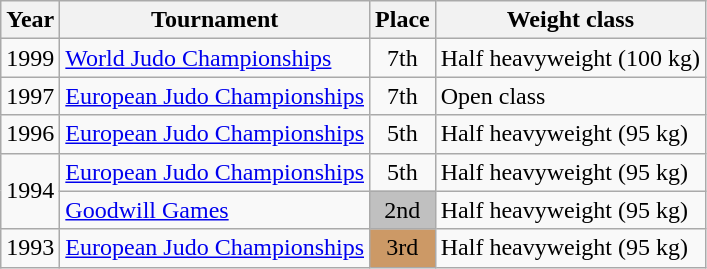<table class=wikitable>
<tr>
<th>Year</th>
<th>Tournament</th>
<th>Place</th>
<th>Weight class</th>
</tr>
<tr>
<td>1999</td>
<td><a href='#'>World Judo Championships</a></td>
<td align="center">7th</td>
<td>Half heavyweight (100 kg)</td>
</tr>
<tr>
<td>1997</td>
<td><a href='#'>European Judo Championships</a></td>
<td align="center">7th</td>
<td>Open class</td>
</tr>
<tr>
<td>1996</td>
<td><a href='#'>European Judo Championships</a></td>
<td align="center">5th</td>
<td>Half heavyweight (95 kg)</td>
</tr>
<tr>
<td rowspan=2>1994</td>
<td><a href='#'>European Judo Championships</a></td>
<td align="center">5th</td>
<td>Half heavyweight (95 kg)</td>
</tr>
<tr>
<td><a href='#'>Goodwill Games</a></td>
<td bgcolor="silver" align="center">2nd</td>
<td>Half heavyweight (95 kg)</td>
</tr>
<tr>
<td>1993</td>
<td><a href='#'>European Judo Championships</a></td>
<td bgcolor="cc9966" align="center">3rd</td>
<td>Half heavyweight (95 kg)</td>
</tr>
</table>
